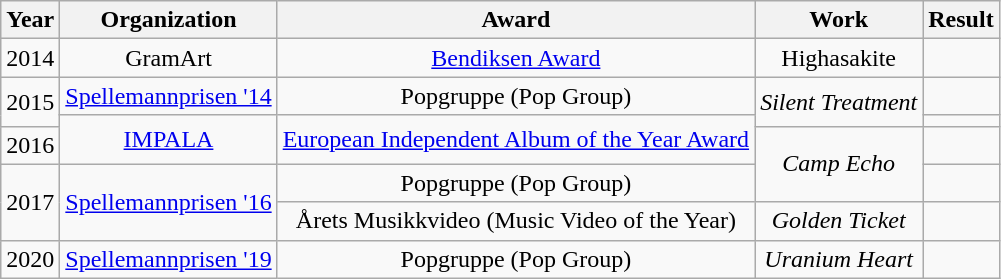<table class="wikitable plainrowheaders" style="text-align:center;">
<tr>
<th>Year</th>
<th>Organization</th>
<th>Award</th>
<th>Work</th>
<th>Result</th>
</tr>
<tr>
<td>2014</td>
<td>GramArt</td>
<td><a href='#'>Bendiksen Award</a></td>
<td>Highasakite</td>
<td></td>
</tr>
<tr>
<td rowspan="2">2015</td>
<td><a href='#'>Spellemannprisen '14</a></td>
<td>Popgruppe (Pop Group)</td>
<td rowspan="2"><em>Silent Treatment</em></td>
<td></td>
</tr>
<tr>
<td rowspan="2"><a href='#'>IMPALA</a></td>
<td rowspan="2"><a href='#'>European Independent Album of the Year Award</a></td>
<td></td>
</tr>
<tr>
<td>2016</td>
<td rowspan="2"><em>Camp Echo</em></td>
<td></td>
</tr>
<tr>
<td rowspan="2">2017</td>
<td rowspan="2"><a href='#'>Spellemannprisen '16</a></td>
<td>Popgruppe (Pop Group)</td>
<td></td>
</tr>
<tr>
<td>Årets Musikkvideo (Music Video of the Year)</td>
<td rowspan="1"><em>Golden Ticket</em></td>
<td></td>
</tr>
<tr>
<td rowspan="2">2020</td>
<td rowspan="1"><a href='#'>Spellemannprisen '19</a></td>
<td>Popgruppe (Pop Group)</td>
<td rowspan="1"><em>Uranium Heart</em></td>
<td></td>
</tr>
</table>
